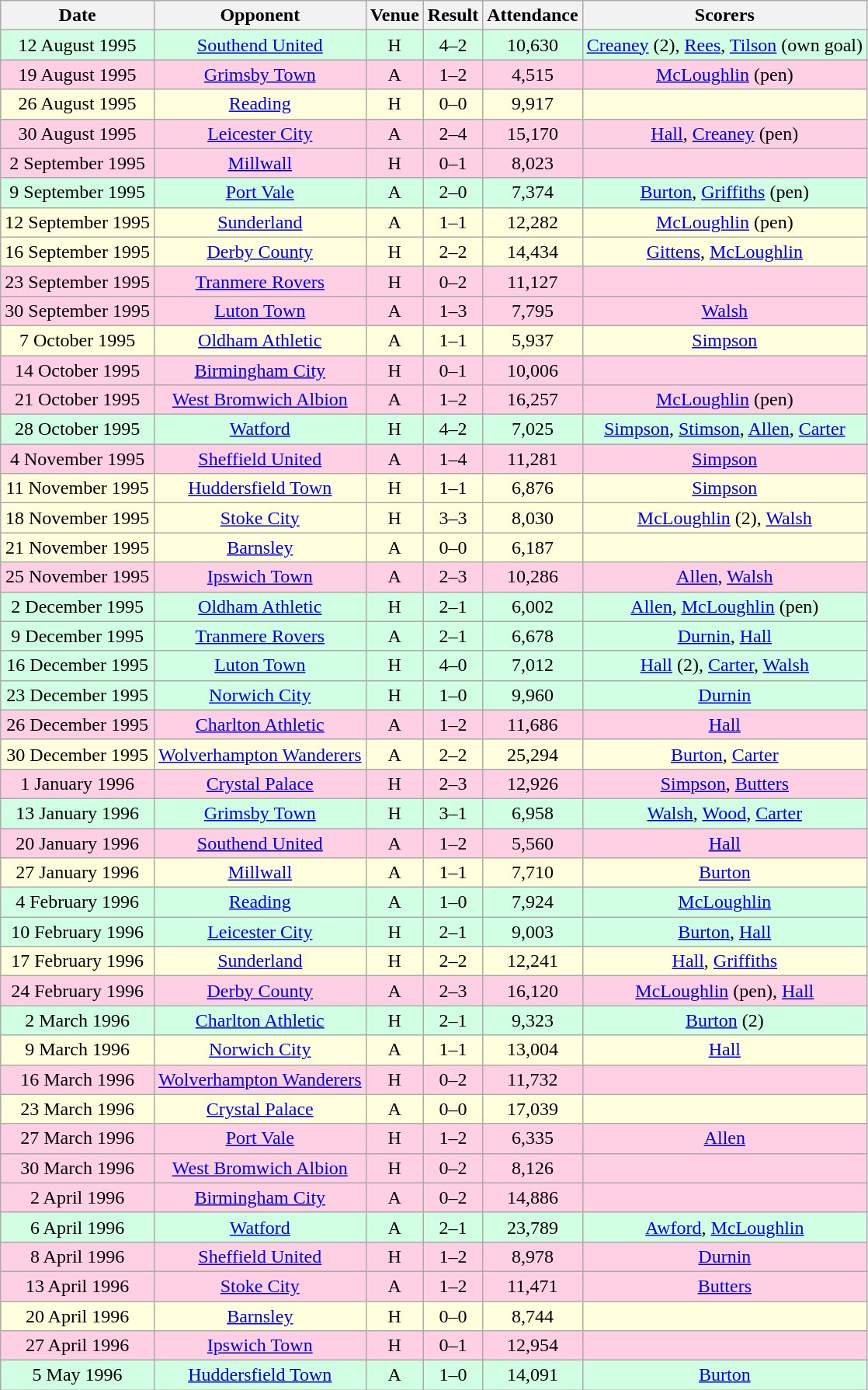<table class="wikitable sortable" style="font-size:100%; text-align:center">
<tr>
<th>Date</th>
<th>Opponent</th>
<th>Venue</th>
<th>Result</th>
<th>Attendance</th>
<th>Scorers</th>
</tr>
<tr style="background-color: #d0ffe3;">
<td>12 August 1995</td>
<td><a href='#'>Southend United</a></td>
<td>H</td>
<td>4–2</td>
<td>10,630</td>
<td><a href='#'>Creaney</a> (2), <a href='#'>Rees</a>, <a href='#'>Tilson</a> (own goal)</td>
</tr>
<tr style="background-color: #ffd0e3;">
<td>19 August 1995</td>
<td><a href='#'>Grimsby Town</a></td>
<td>A</td>
<td>1–2</td>
<td>4,515</td>
<td><a href='#'>McLoughlin</a> (pen)</td>
</tr>
<tr style="background-color: #ffffdd;">
<td>26 August 1995</td>
<td><a href='#'>Reading</a></td>
<td>H</td>
<td>0–0</td>
<td>9,917</td>
<td></td>
</tr>
<tr style="background-color: #ffd0e3;">
<td>30 August 1995</td>
<td><a href='#'>Leicester City</a></td>
<td>A</td>
<td>2–4</td>
<td>15,170</td>
<td><a href='#'>Hall</a>, <a href='#'>Creaney</a> (pen)</td>
</tr>
<tr style="background-color: #ffd0e3;">
<td>2 September 1995</td>
<td><a href='#'>Millwall</a></td>
<td>H</td>
<td>0–1</td>
<td>8,023</td>
<td></td>
</tr>
<tr style="background-color: #d0ffe3;">
<td>9 September 1995</td>
<td><a href='#'>Port Vale</a></td>
<td>A</td>
<td>2–0</td>
<td>7,374</td>
<td><a href='#'>Burton</a>, <a href='#'>Griffiths</a> (pen)</td>
</tr>
<tr style="background-color: #ffffdd;">
<td>12 September 1995</td>
<td><a href='#'>Sunderland</a></td>
<td>A</td>
<td>1–1</td>
<td>12,282</td>
<td><a href='#'>McLoughlin</a> (pen)</td>
</tr>
<tr style="background-color: #ffffdd;">
<td>16 September 1995</td>
<td><a href='#'>Derby County</a></td>
<td>H</td>
<td>2–2</td>
<td>14,434</td>
<td><a href='#'>Gittens</a>, <a href='#'>McLoughlin</a></td>
</tr>
<tr style="background-color: #ffd0e3;">
<td>23 September 1995</td>
<td><a href='#'>Tranmere Rovers</a></td>
<td>H</td>
<td>0–2</td>
<td>11,127</td>
<td></td>
</tr>
<tr style="background-color: #ffd0e3;">
<td>30 September 1995</td>
<td><a href='#'>Luton Town</a></td>
<td>A</td>
<td>1–3</td>
<td>7,795</td>
<td><a href='#'>Walsh</a></td>
</tr>
<tr style="background-color: #ffffdd;">
<td>7 October 1995</td>
<td><a href='#'>Oldham Athletic</a></td>
<td>A</td>
<td>1–1</td>
<td>5,937</td>
<td><a href='#'>Simpson</a></td>
</tr>
<tr style="background-color: #ffd0e3;">
<td>14 October 1995</td>
<td><a href='#'>Birmingham City</a></td>
<td>H</td>
<td>0–1</td>
<td>10,006</td>
<td></td>
</tr>
<tr style="background-color: #ffd0e3;">
<td>21 October 1995</td>
<td><a href='#'>West Bromwich Albion</a></td>
<td>A</td>
<td>1–2</td>
<td>16,257</td>
<td><a href='#'>McLoughlin</a> (pen)</td>
</tr>
<tr style="background-color: #d0ffe3;">
<td>28 October 1995</td>
<td><a href='#'>Watford</a></td>
<td>H</td>
<td>4–2</td>
<td>7,025</td>
<td><a href='#'>Simpson</a>, <a href='#'>Stimson</a>, <a href='#'>Allen</a>, <a href='#'>Carter</a></td>
</tr>
<tr style="background-color: #ffd0e3;">
<td>4 November 1995</td>
<td><a href='#'>Sheffield United</a></td>
<td>A</td>
<td>1–4</td>
<td>11,281</td>
<td><a href='#'>Simpson</a></td>
</tr>
<tr style="background-color: #ffffdd;">
<td>11 November 1995</td>
<td><a href='#'>Huddersfield Town</a></td>
<td>H</td>
<td>1–1</td>
<td>6,876</td>
<td><a href='#'>Simpson</a></td>
</tr>
<tr style="background-color: #ffffdd;">
<td>18 November 1995</td>
<td><a href='#'>Stoke City</a></td>
<td>H</td>
<td>3–3</td>
<td>8,030</td>
<td><a href='#'>McLoughlin</a> (2), <a href='#'>Walsh</a></td>
</tr>
<tr style="background-color: #ffffdd;">
<td>21 November 1995</td>
<td><a href='#'>Barnsley</a></td>
<td>A</td>
<td>0–0</td>
<td>6,187</td>
<td></td>
</tr>
<tr style="background-color: #ffd0e3;">
<td>25 November 1995</td>
<td><a href='#'>Ipswich Town</a></td>
<td>A</td>
<td>2–3</td>
<td>10,286</td>
<td><a href='#'>Allen</a>, <a href='#'>Walsh</a></td>
</tr>
<tr style="background-color: #d0ffe3;">
<td>2 December 1995</td>
<td><a href='#'>Oldham Athletic</a></td>
<td>H</td>
<td>2–1</td>
<td>6,002</td>
<td><a href='#'>Allen</a>, <a href='#'>McLoughlin</a> (pen)</td>
</tr>
<tr style="background-color: #d0ffe3;">
<td>9 December 1995</td>
<td><a href='#'>Tranmere Rovers</a></td>
<td>A</td>
<td>2–1</td>
<td>6,678</td>
<td><a href='#'>Durnin</a>, <a href='#'>Hall</a></td>
</tr>
<tr style="background-color: #d0ffe3;">
<td>16 December 1995</td>
<td><a href='#'>Luton Town</a></td>
<td>H</td>
<td>4–0</td>
<td>7,012</td>
<td><a href='#'>Hall</a> (2), <a href='#'>Carter</a>, <a href='#'>Walsh</a></td>
</tr>
<tr style="background-color: #d0ffe3;">
<td>23 December 1995</td>
<td><a href='#'>Norwich City</a></td>
<td>H</td>
<td>1–0</td>
<td>9,960</td>
<td><a href='#'>Durnin</a></td>
</tr>
<tr style="background-color: #ffd0e3;">
<td>26 December 1995</td>
<td><a href='#'>Charlton Athletic</a></td>
<td>A</td>
<td>1–2</td>
<td>11,686</td>
<td><a href='#'>Hall</a></td>
</tr>
<tr style="background-color: #ffffdd;">
<td>30 December 1995</td>
<td><a href='#'>Wolverhampton Wanderers</a></td>
<td>A</td>
<td>2–2</td>
<td>25,294</td>
<td><a href='#'>Burton</a>, <a href='#'>Carter</a></td>
</tr>
<tr style="background-color: #ffd0e3;">
<td>1 January 1996</td>
<td><a href='#'>Crystal Palace</a></td>
<td>H</td>
<td>2–3</td>
<td>12,926</td>
<td><a href='#'>Simpson</a>, <a href='#'>Butters</a></td>
</tr>
<tr style="background-color: #d0ffe3;">
<td>13 January 1996</td>
<td><a href='#'>Grimsby Town</a></td>
<td>H</td>
<td>3–1</td>
<td>6,958</td>
<td><a href='#'>Walsh</a>, <a href='#'>Wood</a>, <a href='#'>Carter</a></td>
</tr>
<tr style="background-color: #ffd0e3;">
<td>20 January 1996</td>
<td><a href='#'>Southend United</a></td>
<td>A</td>
<td>1–2</td>
<td>5,560</td>
<td><a href='#'>Hall</a></td>
</tr>
<tr style="background-color: #ffffdd;">
<td>27 January 1996</td>
<td><a href='#'>Millwall</a></td>
<td>A</td>
<td>1–1</td>
<td>7,710</td>
<td><a href='#'>Burton</a></td>
</tr>
<tr style="background-color: #d0ffe3;">
<td>4 February 1996</td>
<td><a href='#'>Reading</a></td>
<td>A</td>
<td>1–0</td>
<td>7,924</td>
<td><a href='#'>McLoughlin</a></td>
</tr>
<tr style="background-color: #d0ffe3;">
<td>10 February 1996</td>
<td><a href='#'>Leicester City</a></td>
<td>H</td>
<td>2–1</td>
<td>9,003</td>
<td><a href='#'>Burton</a>, <a href='#'>Hall</a></td>
</tr>
<tr style="background-color: #ffffdd;">
<td>17 February 1996</td>
<td><a href='#'>Sunderland</a></td>
<td>H</td>
<td>2–2</td>
<td>12,241</td>
<td><a href='#'>Hall</a>, <a href='#'>Griffiths</a></td>
</tr>
<tr style="background-color: #ffd0e3;">
<td>24 February 1996</td>
<td><a href='#'>Derby County</a></td>
<td>A</td>
<td>2–3</td>
<td>16,120</td>
<td><a href='#'>McLoughlin</a> (pen), <a href='#'>Hall</a></td>
</tr>
<tr style="background-color: #d0ffe3;">
<td>2 March 1996</td>
<td><a href='#'>Charlton Athletic</a></td>
<td>H</td>
<td>2–1</td>
<td>9,323</td>
<td><a href='#'>Burton</a> (2)</td>
</tr>
<tr style="background-color: #ffffdd;">
<td>9 March 1996</td>
<td><a href='#'>Norwich City</a></td>
<td>A</td>
<td>1–1</td>
<td>13,004</td>
<td><a href='#'>Hall</a></td>
</tr>
<tr style="background-color: #ffd0e3;">
<td>16 March 1996</td>
<td><a href='#'>Wolverhampton Wanderers</a></td>
<td>H</td>
<td>0–2</td>
<td>11,732</td>
<td></td>
</tr>
<tr style="background-color: #ffffdd;">
<td>23 March 1996</td>
<td><a href='#'>Crystal Palace</a></td>
<td>A</td>
<td>0–0</td>
<td>17,039</td>
<td></td>
</tr>
<tr style="background-color: #ffd0e3;">
<td>27 March 1996</td>
<td><a href='#'>Port Vale</a></td>
<td>H</td>
<td>1–2</td>
<td>6,335</td>
<td><a href='#'>Allen</a></td>
</tr>
<tr style="background-color: #ffd0e3;">
<td>30 March 1996</td>
<td><a href='#'>West Bromwich Albion</a></td>
<td>H</td>
<td>0–2</td>
<td>8,126</td>
<td></td>
</tr>
<tr style="background-color: #ffd0e3;">
<td>2 April 1996</td>
<td><a href='#'>Birmingham City</a></td>
<td>A</td>
<td>0–2</td>
<td>14,886</td>
<td></td>
</tr>
<tr style="background-color: #d0ffe3;">
<td>6 April 1996</td>
<td><a href='#'>Watford</a></td>
<td>A</td>
<td>2–1</td>
<td>23,789</td>
<td><a href='#'>Awford</a>, <a href='#'>McLoughlin</a></td>
</tr>
<tr style="background-color: #ffd0e3;">
<td>8 April 1996</td>
<td><a href='#'>Sheffield United</a></td>
<td>H</td>
<td>1–2</td>
<td>8,978</td>
<td><a href='#'>Durnin</a></td>
</tr>
<tr style="background-color: #ffd0e3;">
<td>13 April 1996</td>
<td><a href='#'>Stoke City</a></td>
<td>A</td>
<td>1–2</td>
<td>11,471</td>
<td><a href='#'>Butters</a></td>
</tr>
<tr style="background-color: #ffffdd;">
<td>20 April 1996</td>
<td><a href='#'>Barnsley</a></td>
<td>H</td>
<td>0–0</td>
<td>8,744</td>
<td></td>
</tr>
<tr style="background-color: #ffd0e3;">
<td>27 April 1996</td>
<td><a href='#'>Ipswich Town</a></td>
<td>H</td>
<td>0–1</td>
<td>12,954</td>
<td></td>
</tr>
<tr style="background-color: #d0ffe3;">
<td>5 May 1996</td>
<td><a href='#'>Huddersfield Town</a></td>
<td>A</td>
<td>1–0</td>
<td>14,091</td>
<td><a href='#'>Burton</a></td>
</tr>
</table>
